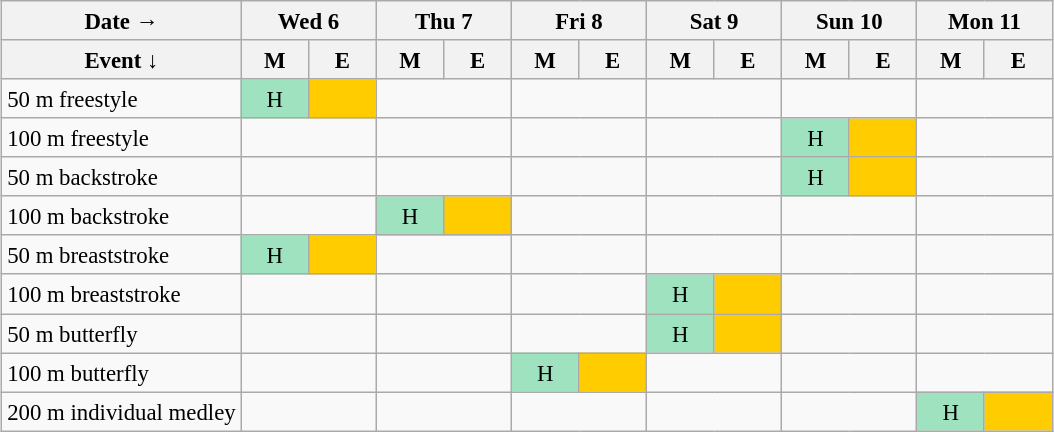<table class="wikitable" style="margin:0.5em auto; font-size:95%; line-height:1.25em;">
<tr style="text-align:center;">
<th>Date →</th>
<th colspan="2">Wed 6</th>
<th colspan="2">Thu 7</th>
<th colspan="2">Fri 8</th>
<th colspan="2">Sat 9</th>
<th colspan="2">Sun 10</th>
<th colspan="2">Mon 11</th>
</tr>
<tr>
<th>Event   ↓</th>
<th style="width:2.5em;">M</th>
<th style="width:2.5em;">E</th>
<th style="width:2.5em;">M</th>
<th style="width:2.5em;">E</th>
<th style="width:2.5em;">M</th>
<th style="width:2.5em;">E</th>
<th style="width:2.5em;">M</th>
<th style="width:2.5em;">E</th>
<th style="width:2.5em;">M</th>
<th style="width:2.5em;">E</th>
<th style="width:2.5em;">M</th>
<th style="width:2.5em;">E</th>
</tr>
<tr style="text-align:center;">
<td style="text-align:left;">50 m freestyle</td>
<td style="background-color:#9fe2bf;">H</td>
<td style="background-color:#ffcc00;"></td>
<td colspan="2"></td>
<td colspan="2"></td>
<td colspan="2"></td>
<td colspan="2"></td>
<td colspan="2"></td>
</tr>
<tr style="text-align:center;">
<td style="text-align:left;">100 m freestyle</td>
<td colspan="2"></td>
<td colspan="2"></td>
<td colspan="2"></td>
<td colspan="2"></td>
<td style="background-color:#9fe2bf;">H</td>
<td style="background-color:#ffcc00;"></td>
<td colspan="2"></td>
</tr>
<tr style="text-align:center;">
<td style="text-align:left;">50 m backstroke</td>
<td colspan="2"></td>
<td colspan="2"></td>
<td colspan="2"></td>
<td colspan="2"></td>
<td style="background-color:#9fe2bf;">H</td>
<td style="background-color:#ffcc00;"></td>
<td colspan="2"></td>
</tr>
<tr style="text-align:center;">
<td style="text-align:left;">100 m backstroke</td>
<td colspan="2"></td>
<td style="background-color:#9fe2bf;">H</td>
<td style="background-color:#ffcc00;"></td>
<td colspan="2"></td>
<td colspan="2"></td>
<td colspan="2"></td>
<td colspan="2"></td>
</tr>
<tr style="text-align:center;">
<td style="text-align:left;">50 m breaststroke</td>
<td style="background-color:#9fe2bf;">H</td>
<td style="background-color:#ffcc00;"></td>
<td colspan="2"></td>
<td colspan="2"></td>
<td colspan="2"></td>
<td colspan="2"></td>
<td colspan="2"></td>
</tr>
<tr style="text-align:center;">
<td style="text-align:left;">100 m breaststroke</td>
<td colspan="2"></td>
<td colspan="2"></td>
<td colspan="2"></td>
<td style="background-color:#9fe2bf;">H</td>
<td style="background-color:#ffcc00;"></td>
<td colspan="2"></td>
<td colspan="2"></td>
</tr>
<tr style="text-align:center;">
<td style="text-align:left;">50 m butterfly</td>
<td colspan="2"></td>
<td colspan="2"></td>
<td colspan="2"></td>
<td style="background-color:#9fe2bf;">H</td>
<td style="background-color:#ffcc00;"></td>
<td colspan="2"></td>
<td colspan="2"></td>
</tr>
<tr style="text-align:center;">
<td style="text-align:left;">100 m butterfly</td>
<td colspan="2"></td>
<td colspan="2"></td>
<td style="background-color:#9fe2bf;">H</td>
<td style="background-color:#ffcc00;"></td>
<td colspan="2"></td>
<td colspan="2"></td>
<td colspan="2"></td>
</tr>
<tr style="text-align:center;">
<td style="text-align:left;">200 m individual medley</td>
<td colspan="2"></td>
<td colspan="2"></td>
<td colspan="2"></td>
<td colspan="2"></td>
<td colspan="2"></td>
<td style="background-color:#9fe2bf;">H</td>
<td style="background-color:#ffcc00;"></td>
</tr>
</table>
